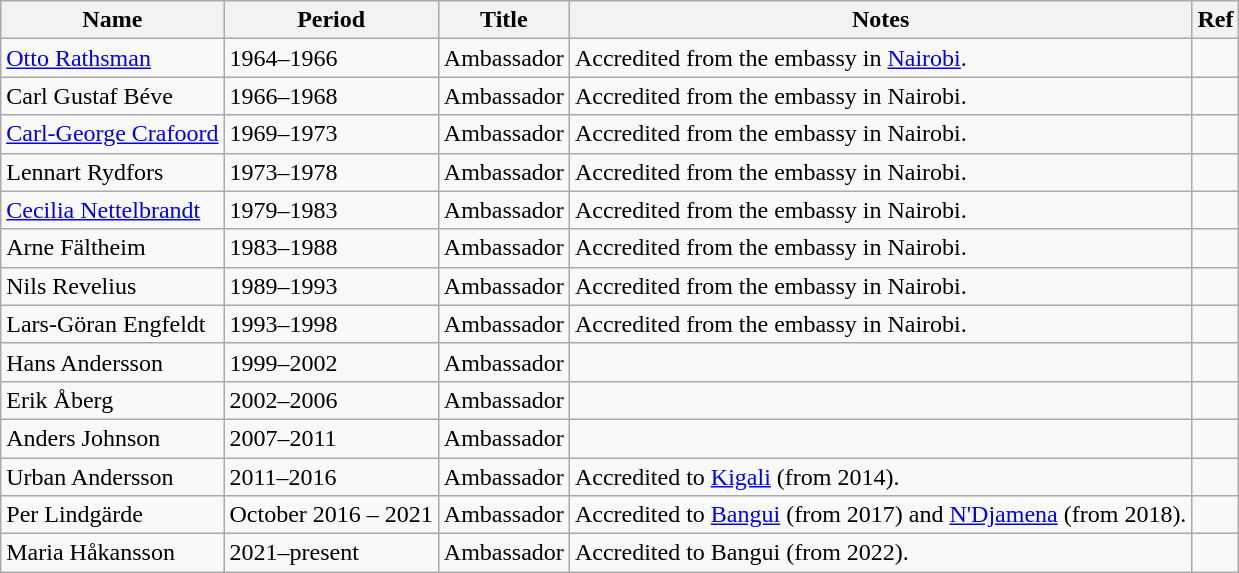<table class="wikitable">
<tr>
<th>Name</th>
<th>Period</th>
<th>Title</th>
<th>Notes</th>
<th>Ref</th>
</tr>
<tr>
<td><a href='#'>Otto Rathsman</a></td>
<td>1964–1966</td>
<td>Ambassador</td>
<td>Accredited from the embassy in <a href='#'>Nairobi</a>.</td>
<td></td>
</tr>
<tr>
<td>Carl Gustaf Béve</td>
<td>1966–1968</td>
<td>Ambassador</td>
<td>Accredited from the embassy in Nairobi.</td>
<td></td>
</tr>
<tr>
<td><a href='#'>Carl-George Crafoord</a></td>
<td>1969–1973</td>
<td>Ambassador</td>
<td>Accredited from the embassy in Nairobi.</td>
<td></td>
</tr>
<tr>
<td>Lennart Rydfors</td>
<td>1973–1978</td>
<td>Ambassador</td>
<td>Accredited from the embassy in Nairobi.</td>
<td></td>
</tr>
<tr>
<td><a href='#'>Cecilia Nettelbrandt</a></td>
<td>1979–1983</td>
<td>Ambassador</td>
<td>Accredited from the embassy in Nairobi.</td>
<td></td>
</tr>
<tr>
<td>Arne Fältheim</td>
<td>1983–1988</td>
<td>Ambassador</td>
<td>Accredited from the embassy in Nairobi.</td>
<td></td>
</tr>
<tr>
<td>Nils Revelius</td>
<td>1989–1993</td>
<td>Ambassador</td>
<td>Accredited from the embassy in Nairobi.</td>
<td></td>
</tr>
<tr>
<td>Lars-Göran Engfeldt</td>
<td>1993–1998</td>
<td>Ambassador</td>
<td>Accredited from the embassy in Nairobi.</td>
<td></td>
</tr>
<tr>
<td>Hans Andersson</td>
<td>1999–2002</td>
<td>Ambassador</td>
<td></td>
<td></td>
</tr>
<tr>
<td>Erik Åberg</td>
<td>2002–2006</td>
<td>Ambassador</td>
<td></td>
<td></td>
</tr>
<tr>
<td>Anders Johnson</td>
<td>2007–2011</td>
<td>Ambassador</td>
<td></td>
<td></td>
</tr>
<tr>
<td>Urban Andersson</td>
<td>2011–2016</td>
<td>Ambassador</td>
<td>Accredited to <a href='#'>Kigali</a> (from 2014).</td>
<td></td>
</tr>
<tr>
<td>Per Lindgärde</td>
<td>October 2016 – 2021</td>
<td>Ambassador</td>
<td>Accredited to <a href='#'>Bangui</a> (from 2017) and <a href='#'>N'Djamena</a> (from 2018).</td>
<td></td>
</tr>
<tr>
<td>Maria Håkansson</td>
<td>2021–present</td>
<td>Ambassador</td>
<td>Accredited to Bangui (from 2022).</td>
<td></td>
</tr>
</table>
